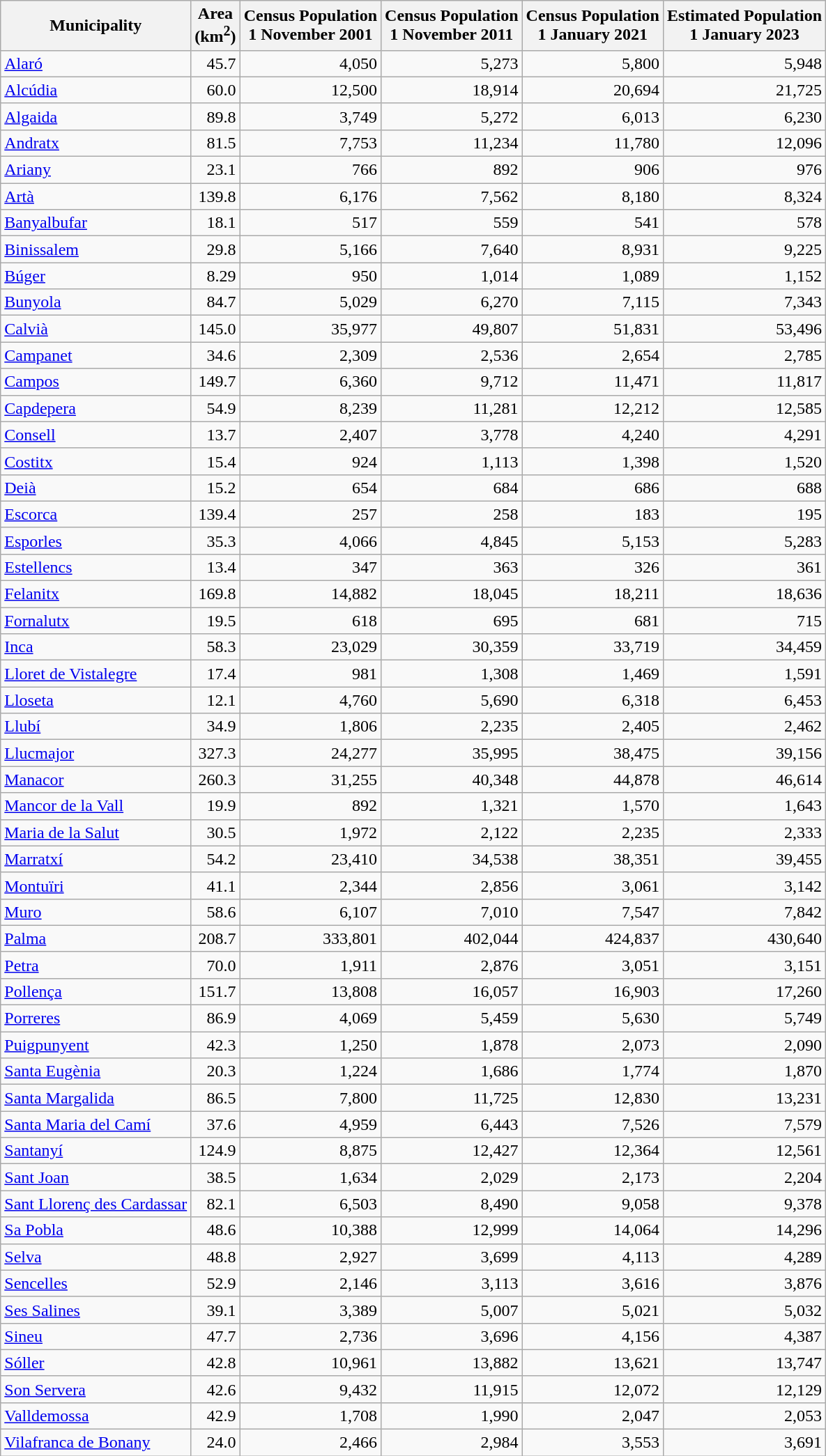<table class="sortable wikitable">
<tr>
<th scope="col">Municipality</th>
<th scope="col">Area<br> (km<sup>2</sup>)</th>
<th scope="col">Census Population<br> 1 November 2001</th>
<th scope="col">Census Population<br> 1 November 2011</th>
<th scope="col">Census Population<br> 1 January 2021</th>
<th scope="col">Estimated Population<br> 1 January 2023</th>
</tr>
<tr>
<td><a href='#'>Alaró</a></td>
<td align="right">45.7</td>
<td align="right">4,050</td>
<td align="right">5,273</td>
<td align="right">5,800</td>
<td align="right">5,948</td>
</tr>
<tr>
<td><a href='#'>Alcúdia</a></td>
<td align="right">60.0</td>
<td align="right">12,500</td>
<td align="right">18,914</td>
<td align="right">20,694</td>
<td align="right">21,725</td>
</tr>
<tr>
<td><a href='#'>Algaida</a></td>
<td align="right">89.8</td>
<td align="right">3,749</td>
<td align="right">5,272</td>
<td align="right">6,013</td>
<td align="right">6,230</td>
</tr>
<tr>
<td><a href='#'>Andratx</a></td>
<td align="right">81.5</td>
<td align="right">7,753</td>
<td align="right">11,234</td>
<td align="right">11,780</td>
<td align="right">12,096</td>
</tr>
<tr>
<td><a href='#'>Ariany</a></td>
<td align="right">23.1</td>
<td align="right">766</td>
<td align="right">892</td>
<td align="right">906</td>
<td align="right">976</td>
</tr>
<tr>
<td><a href='#'>Artà</a></td>
<td align="right">139.8</td>
<td align="right">6,176</td>
<td align="right">7,562</td>
<td align="right">8,180</td>
<td align="right">8,324</td>
</tr>
<tr>
<td><a href='#'>Banyalbufar</a></td>
<td align="right">18.1</td>
<td align="right">517</td>
<td align="right">559</td>
<td align="right">541</td>
<td align="right">578</td>
</tr>
<tr>
<td><a href='#'>Binissalem</a></td>
<td align="right">29.8</td>
<td align="right">5,166</td>
<td align="right">7,640</td>
<td align="right">8,931</td>
<td align="right">9,225</td>
</tr>
<tr>
<td><a href='#'>Búger</a></td>
<td align="right">8.29</td>
<td align="right">950</td>
<td align="right">1,014</td>
<td align="right">1,089</td>
<td align="right">1,152</td>
</tr>
<tr>
<td><a href='#'>Bunyola</a></td>
<td align="right">84.7</td>
<td align="right">5,029</td>
<td align="right">6,270</td>
<td align="right">7,115</td>
<td align="right">7,343</td>
</tr>
<tr>
<td><a href='#'>Calvià</a></td>
<td align="right">145.0</td>
<td align="right">35,977</td>
<td align="right">49,807</td>
<td align="right">51,831</td>
<td align="right">53,496</td>
</tr>
<tr>
<td><a href='#'>Campanet</a></td>
<td align="right">34.6</td>
<td align="right">2,309</td>
<td align="right">2,536</td>
<td align="right">2,654</td>
<td align="right">2,785</td>
</tr>
<tr>
<td><a href='#'>Campos</a></td>
<td align="right">149.7</td>
<td align="right">6,360</td>
<td align="right">9,712</td>
<td align="right">11,471</td>
<td align="right">11,817</td>
</tr>
<tr>
<td><a href='#'>Capdepera</a></td>
<td align="right">54.9</td>
<td align="right">8,239</td>
<td align="right">11,281</td>
<td align="right">12,212</td>
<td align="right">12,585</td>
</tr>
<tr>
<td><a href='#'>Consell</a></td>
<td align="right">13.7</td>
<td align="right">2,407</td>
<td align="right">3,778</td>
<td align="right">4,240</td>
<td align="right">4,291</td>
</tr>
<tr>
<td><a href='#'>Costitx</a></td>
<td align="right">15.4</td>
<td align="right">924</td>
<td align="right">1,113</td>
<td align="right">1,398</td>
<td align="right">1,520</td>
</tr>
<tr>
<td><a href='#'>Deià</a></td>
<td align="right">15.2</td>
<td align="right">654</td>
<td align="right">684</td>
<td align="right">686</td>
<td align="right">688</td>
</tr>
<tr>
<td><a href='#'>Escorca</a></td>
<td align="right">139.4</td>
<td align="right">257</td>
<td align="right">258</td>
<td align="right">183</td>
<td align="right">195</td>
</tr>
<tr>
<td><a href='#'>Esporles</a></td>
<td align="right">35.3</td>
<td align="right">4,066</td>
<td align="right">4,845</td>
<td align="right">5,153</td>
<td align="right">5,283</td>
</tr>
<tr>
<td><a href='#'>Estellencs</a></td>
<td align="right">13.4</td>
<td align="right">347</td>
<td align="right">363</td>
<td align="right">326</td>
<td align="right">361</td>
</tr>
<tr>
<td><a href='#'>Felanitx</a></td>
<td align="right">169.8</td>
<td align="right">14,882</td>
<td align="right">18,045</td>
<td align="right">18,211</td>
<td align="right">18,636</td>
</tr>
<tr>
<td><a href='#'>Fornalutx</a></td>
<td align="right">19.5</td>
<td align="right">618</td>
<td align="right">695</td>
<td align="right">681</td>
<td align="right">715</td>
</tr>
<tr>
<td><a href='#'>Inca</a></td>
<td align="right">58.3</td>
<td align="right">23,029</td>
<td align="right">30,359</td>
<td align="right">33,719</td>
<td align="right">34,459</td>
</tr>
<tr>
<td><a href='#'>Lloret de Vistalegre</a></td>
<td align="right">17.4</td>
<td align="right">981</td>
<td align="right">1,308</td>
<td align="right">1,469</td>
<td align="right">1,591</td>
</tr>
<tr>
<td><a href='#'>Lloseta</a></td>
<td align="right">12.1</td>
<td align="right">4,760</td>
<td align="right">5,690</td>
<td align="right">6,318</td>
<td align="right">6,453</td>
</tr>
<tr>
<td><a href='#'>Llubí</a></td>
<td align="right">34.9</td>
<td align="right">1,806</td>
<td align="right">2,235</td>
<td align="right">2,405</td>
<td align="right">2,462</td>
</tr>
<tr>
<td><a href='#'>Llucmajor</a></td>
<td align="right">327.3</td>
<td align="right">24,277</td>
<td align="right">35,995</td>
<td align="right">38,475</td>
<td align="right">39,156</td>
</tr>
<tr>
<td><a href='#'>Manacor</a></td>
<td align="right">260.3</td>
<td align="right">31,255</td>
<td align="right">40,348</td>
<td align="right">44,878</td>
<td align="right">46,614</td>
</tr>
<tr>
<td><a href='#'>Mancor de la Vall</a></td>
<td align="right">19.9</td>
<td align="right">892</td>
<td align="right">1,321</td>
<td align="right">1,570</td>
<td align="right">1,643</td>
</tr>
<tr>
<td><a href='#'>Maria de la Salut</a></td>
<td align="right">30.5</td>
<td align="right">1,972</td>
<td align="right">2,122</td>
<td align="right">2,235</td>
<td align="right">2,333</td>
</tr>
<tr>
<td><a href='#'>Marratxí</a></td>
<td align="right">54.2</td>
<td align="right">23,410</td>
<td align="right">34,538</td>
<td align="right">38,351</td>
<td align="right">39,455</td>
</tr>
<tr>
<td><a href='#'>Montuïri</a></td>
<td align="right">41.1</td>
<td align="right">2,344</td>
<td align="right">2,856</td>
<td align="right">3,061</td>
<td align="right">3,142</td>
</tr>
<tr>
<td><a href='#'>Muro</a></td>
<td align="right">58.6</td>
<td align="right">6,107</td>
<td align="right">7,010</td>
<td align="right">7,547</td>
<td align="right">7,842</td>
</tr>
<tr>
<td><a href='#'>Palma</a></td>
<td align="right">208.7</td>
<td align="right">333,801</td>
<td align="right">402,044</td>
<td align="right">424,837</td>
<td align="right">430,640</td>
</tr>
<tr>
<td><a href='#'>Petra</a></td>
<td align="right">70.0</td>
<td align="right">1,911</td>
<td align="right">2,876</td>
<td align="right">3,051</td>
<td align="right">3,151</td>
</tr>
<tr>
<td><a href='#'>Pollença</a></td>
<td align="right">151.7</td>
<td align="right">13,808</td>
<td align="right">16,057</td>
<td align="right">16,903</td>
<td align="right">17,260</td>
</tr>
<tr>
<td><a href='#'>Porreres</a></td>
<td align="right">86.9</td>
<td align="right">4,069</td>
<td align="right">5,459</td>
<td align="right">5,630</td>
<td align="right">5,749</td>
</tr>
<tr>
<td><a href='#'>Puigpunyent</a></td>
<td align="right">42.3</td>
<td align="right">1,250</td>
<td align="right">1,878</td>
<td align="right">2,073</td>
<td align="right">2,090</td>
</tr>
<tr>
<td><a href='#'>Santa Eugènia</a></td>
<td align="right">20.3</td>
<td align="right">1,224</td>
<td align="right">1,686</td>
<td align="right">1,774</td>
<td align="right">1,870</td>
</tr>
<tr>
<td><a href='#'>Santa Margalida</a></td>
<td align="right">86.5</td>
<td align="right">7,800</td>
<td align="right">11,725</td>
<td align="right">12,830</td>
<td align="right">13,231</td>
</tr>
<tr>
<td><a href='#'>Santa Maria del Camí</a></td>
<td align="right">37.6</td>
<td align="right">4,959</td>
<td align="right">6,443</td>
<td align="right">7,526</td>
<td align="right">7,579</td>
</tr>
<tr>
<td><a href='#'>Santanyí</a></td>
<td align="right">124.9</td>
<td align="right">8,875</td>
<td align="right">12,427</td>
<td align="right">12,364</td>
<td align="right">12,561</td>
</tr>
<tr>
<td><a href='#'>Sant Joan</a></td>
<td align="right">38.5</td>
<td align="right">1,634</td>
<td align="right">2,029</td>
<td align="right">2,173</td>
<td align="right">2,204</td>
</tr>
<tr>
<td><a href='#'>Sant Llorenç des Cardassar</a></td>
<td align="right">82.1</td>
<td align="right">6,503</td>
<td align="right">8,490</td>
<td align="right">9,058</td>
<td align="right">9,378</td>
</tr>
<tr>
<td><a href='#'>Sa Pobla</a></td>
<td align="right">48.6</td>
<td align="right">10,388</td>
<td align="right">12,999</td>
<td align="right">14,064</td>
<td align="right">14,296</td>
</tr>
<tr>
<td><a href='#'>Selva</a></td>
<td align="right">48.8</td>
<td align="right">2,927</td>
<td align="right">3,699</td>
<td align="right">4,113</td>
<td align="right">4,289</td>
</tr>
<tr>
<td><a href='#'>Sencelles</a></td>
<td align="right">52.9</td>
<td align="right">2,146</td>
<td align="right">3,113</td>
<td align="right">3,616</td>
<td align="right">3,876</td>
</tr>
<tr>
<td><a href='#'>Ses Salines</a></td>
<td align="right">39.1</td>
<td align="right">3,389</td>
<td align="right">5,007</td>
<td align="right">5,021</td>
<td align="right">5,032</td>
</tr>
<tr>
<td><a href='#'>Sineu</a></td>
<td align="right">47.7</td>
<td align="right">2,736</td>
<td align="right">3,696</td>
<td align="right">4,156</td>
<td align="right">4,387</td>
</tr>
<tr>
<td><a href='#'>Sóller</a></td>
<td align="right">42.8</td>
<td align="right">10,961</td>
<td align="right">13,882</td>
<td align="right">13,621</td>
<td align="right">13,747</td>
</tr>
<tr>
<td><a href='#'>Son Servera</a></td>
<td align="right">42.6</td>
<td align="right">9,432</td>
<td align="right">11,915</td>
<td align="right">12,072</td>
<td align="right">12,129</td>
</tr>
<tr>
<td><a href='#'>Valldemossa</a></td>
<td align="right">42.9</td>
<td align="right">1,708</td>
<td align="right">1,990</td>
<td align="right">2,047</td>
<td align="right">2,053</td>
</tr>
<tr>
<td><a href='#'>Vilafranca de Bonany</a></td>
<td align="right">24.0</td>
<td align="right">2,466</td>
<td align="right">2,984</td>
<td align="right">3,553</td>
<td align="right">3,691</td>
</tr>
</table>
